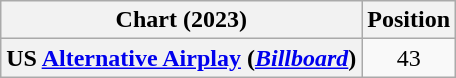<table class="wikitable sortable plainrowheaders" style="text-align:center">
<tr>
<th scope="col">Chart (2023)</th>
<th scope="col">Position</th>
</tr>
<tr>
<th scope="row">US <a href='#'>Alternative Airplay</a> (<em><a href='#'>Billboard</a></em>)</th>
<td>43</td>
</tr>
</table>
